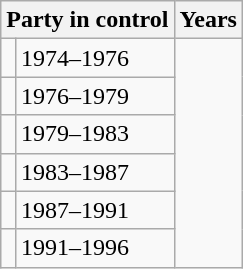<table class="wikitable">
<tr>
<th colspan="2">Party in control</th>
<th>Years</th>
</tr>
<tr>
<td></td>
<td>1974–1976</td>
</tr>
<tr>
<td></td>
<td>1976–1979</td>
</tr>
<tr>
<td></td>
<td>1979–1983</td>
</tr>
<tr>
<td></td>
<td>1983–1987</td>
</tr>
<tr>
<td></td>
<td>1987–1991</td>
</tr>
<tr>
<td></td>
<td>1991–1996</td>
</tr>
</table>
